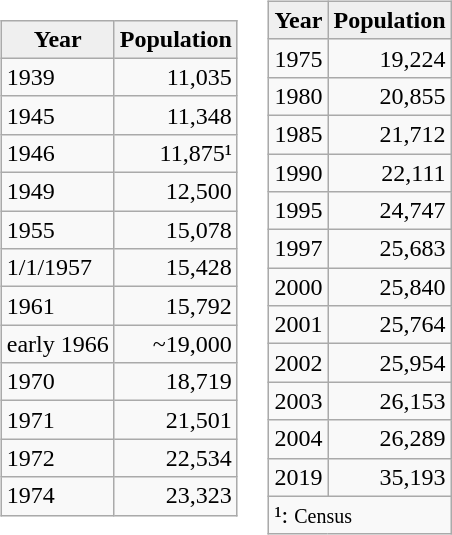<table>
<tr>
<td><br><table class="wikitable">
<tr>
<th style="background:#efefef;">Year</th>
<th style="background:#efefef;">Population</th>
</tr>
<tr>
<td>1939</td>
<td style="text-align:right;">11,035</td>
</tr>
<tr>
<td>1945</td>
<td style="text-align:right;">11,348</td>
</tr>
<tr>
<td>1946</td>
<td style="text-align:right;">11,875¹</td>
</tr>
<tr>
<td>1949</td>
<td style="text-align:right;">12,500</td>
</tr>
<tr>
<td>1955</td>
<td style="text-align:right;">15,078</td>
</tr>
<tr>
<td>1/1/1957</td>
<td style="text-align:right;">15,428</td>
</tr>
<tr>
<td>1961</td>
<td style="text-align:right;">15,792</td>
</tr>
<tr>
<td>early 1966</td>
<td style="text-align:right;">~19,000</td>
</tr>
<tr>
<td>1970</td>
<td style="text-align:right;">18,719</td>
</tr>
<tr>
<td>1971</td>
<td style="text-align:right;">21,501</td>
</tr>
<tr>
<td>1972</td>
<td style="text-align:right;">22,534</td>
</tr>
<tr>
<td>1974</td>
<td style="text-align:right;">23,323</td>
</tr>
</table>
</td>
<td><br><table class="wikitable">
<tr>
<th style="background:#efefef;">Year</th>
<th style="background:#efefef;">Population</th>
</tr>
<tr>
<td>1975</td>
<td style="text-align:right;">19,224</td>
</tr>
<tr>
<td>1980</td>
<td style="text-align:right;">20,855</td>
</tr>
<tr>
<td>1985</td>
<td style="text-align:right;">21,712</td>
</tr>
<tr>
<td>1990</td>
<td style="text-align:right;">22,111</td>
</tr>
<tr>
<td>1995</td>
<td style="text-align:right;">24,747</td>
</tr>
<tr>
<td>1997</td>
<td style="text-align:right;">25,683</td>
</tr>
<tr>
<td>2000</td>
<td style="text-align:right;">25,840</td>
</tr>
<tr>
<td>2001</td>
<td style="text-align:right;">25,764</td>
</tr>
<tr>
<td>2002</td>
<td style="text-align:right;">25,954</td>
</tr>
<tr>
<td>2003</td>
<td style="text-align:right;">26,153</td>
</tr>
<tr>
<td>2004</td>
<td style="text-align:right;">26,289</td>
</tr>
<tr>
<td>2019</td>
<td style="text-align:right;">35,193</td>
</tr>
<tr>
<td colspan=2>¹: <small>Census</small></td>
</tr>
</table>
</td>
</tr>
</table>
